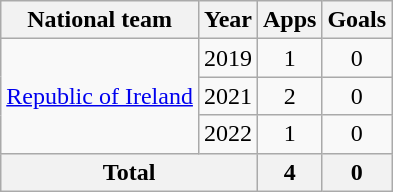<table class="sortable wikitable" style="text-align:center">
<tr>
<th scope="col">National team</th>
<th scope="col">Year</th>
<th !scope="col">Apps</th>
<th !scope="col">Goals</th>
</tr>
<tr>
<td rowspan="3"><a href='#'>Republic of Ireland</a></td>
<td scope="row">2019</td>
<td>1</td>
<td>0</td>
</tr>
<tr>
<td scope="row">2021</td>
<td>2</td>
<td>0</td>
</tr>
<tr>
<td scope="row">2022</td>
<td>1</td>
<td>0</td>
</tr>
<tr>
<th colspan="2">Total</th>
<th>4</th>
<th>0</th>
</tr>
</table>
